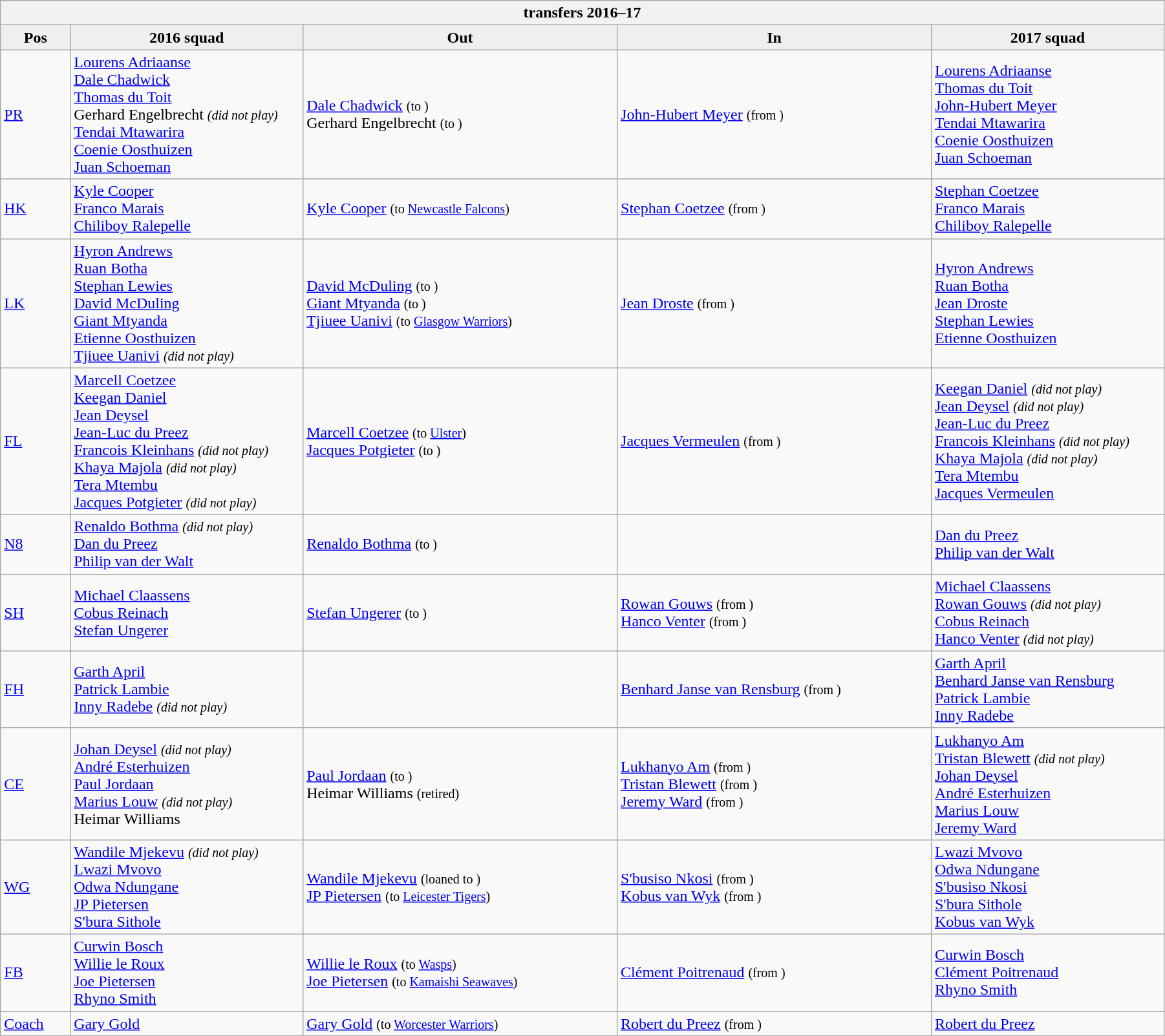<table class="wikitable" style="text-align: left; width:95%">
<tr>
<th colspan="100%"> transfers 2016–17</th>
</tr>
<tr>
<th style="background:#efefef; width:6%;">Pos</th>
<th style="background:#efefef; width:20%;">2016 squad</th>
<th style="background:#efefef; width:27%;">Out</th>
<th style="background:#efefef; width:27%;">In</th>
<th style="background:#efefef; width:20%;">2017 squad</th>
</tr>
<tr>
<td><a href='#'>PR</a></td>
<td> <a href='#'>Lourens Adriaanse</a> <br> <a href='#'>Dale Chadwick</a> <br> <a href='#'>Thomas du Toit</a> <br> Gerhard Engelbrecht <small><em>(did not play)</em></small> <br> <a href='#'>Tendai Mtawarira</a> <br> <a href='#'>Coenie Oosthuizen</a> <br> <a href='#'>Juan Schoeman</a></td>
<td>  <a href='#'>Dale Chadwick</a> <small>(to )</small> <br>  Gerhard Engelbrecht <small>(to )</small></td>
<td>  <a href='#'>John-Hubert Meyer</a> <small>(from )</small></td>
<td> <a href='#'>Lourens Adriaanse</a> <br> <a href='#'>Thomas du Toit</a> <br> <a href='#'>John-Hubert Meyer</a> <br> <a href='#'>Tendai Mtawarira</a> <br> <a href='#'>Coenie Oosthuizen</a> <br> <a href='#'>Juan Schoeman</a></td>
</tr>
<tr>
<td><a href='#'>HK</a></td>
<td> <a href='#'>Kyle Cooper</a> <br> <a href='#'>Franco Marais</a> <br> <a href='#'>Chiliboy Ralepelle</a></td>
<td>  <a href='#'>Kyle Cooper</a> <small>(to  <a href='#'>Newcastle Falcons</a>)</small></td>
<td>  <a href='#'>Stephan Coetzee</a> <small>(from )</small></td>
<td> <a href='#'>Stephan Coetzee</a> <br> <a href='#'>Franco Marais</a> <br> <a href='#'>Chiliboy Ralepelle</a></td>
</tr>
<tr>
<td><a href='#'>LK</a></td>
<td> <a href='#'>Hyron Andrews</a> <br> <a href='#'>Ruan Botha</a> <br> <a href='#'>Stephan Lewies</a> <br> <a href='#'>David McDuling</a> <br> <a href='#'>Giant Mtyanda</a> <br> <a href='#'>Etienne Oosthuizen</a> <br> <a href='#'>Tjiuee Uanivi</a> <small><em>(did not play)</em></small></td>
<td>  <a href='#'>David McDuling</a> <small>(to )</small> <br>  <a href='#'>Giant Mtyanda</a> <small>(to )</small> <br>  <a href='#'>Tjiuee Uanivi</a> <small>(to  <a href='#'>Glasgow Warriors</a>)</small></td>
<td>  <a href='#'>Jean Droste</a> <small>(from )</small></td>
<td> <a href='#'>Hyron Andrews</a> <br> <a href='#'>Ruan Botha</a> <br> <a href='#'>Jean Droste</a> <br> <a href='#'>Stephan Lewies</a> <br> <a href='#'>Etienne Oosthuizen</a></td>
</tr>
<tr>
<td><a href='#'>FL</a></td>
<td> <a href='#'>Marcell Coetzee</a> <br> <a href='#'>Keegan Daniel</a> <br> <a href='#'>Jean Deysel</a> <br> <a href='#'>Jean-Luc du Preez</a> <br> <a href='#'>Francois Kleinhans</a> <small><em>(did not play)</em></small> <br> <a href='#'>Khaya Majola</a> <small><em>(did not play)</em></small> <br> <a href='#'>Tera Mtembu</a> <br> <a href='#'>Jacques Potgieter</a> <small><em>(did not play)</em></small></td>
<td>  <a href='#'>Marcell Coetzee</a> <small>(to  <a href='#'>Ulster</a>)</small> <br>  <a href='#'>Jacques Potgieter</a> <small>(to )</small></td>
<td>  <a href='#'>Jacques Vermeulen</a> <small>(from )</small></td>
<td> <a href='#'>Keegan Daniel</a> <small><em>(did not play)</em></small> <br> <a href='#'>Jean Deysel</a> <small><em>(did not play)</em></small> <br> <a href='#'>Jean-Luc du Preez</a> <br> <a href='#'>Francois Kleinhans</a> <small><em>(did not play)</em></small> <br> <a href='#'>Khaya Majola</a> <small><em>(did not play)</em></small> <br> <a href='#'>Tera Mtembu</a> <br> <a href='#'>Jacques Vermeulen</a></td>
</tr>
<tr>
<td><a href='#'>N8</a></td>
<td> <a href='#'>Renaldo Bothma</a> <small><em>(did not play)</em></small> <br> <a href='#'>Dan du Preez</a> <br> <a href='#'>Philip van der Walt</a></td>
<td>  <a href='#'>Renaldo Bothma</a> <small>(to )</small></td>
<td></td>
<td> <a href='#'>Dan du Preez</a> <br> <a href='#'>Philip van der Walt</a></td>
</tr>
<tr>
<td><a href='#'>SH</a></td>
<td> <a href='#'>Michael Claassens</a> <br> <a href='#'>Cobus Reinach</a> <br> <a href='#'>Stefan Ungerer</a></td>
<td>  <a href='#'>Stefan Ungerer</a> <small>(to )</small></td>
<td>  <a href='#'>Rowan Gouws</a> <small>(from )</small> <br>  <a href='#'>Hanco Venter</a> <small>(from )</small></td>
<td> <a href='#'>Michael Claassens</a> <br> <a href='#'>Rowan Gouws</a> <small><em>(did not play)</em></small> <br> <a href='#'>Cobus Reinach</a> <br> <a href='#'>Hanco Venter</a> <small><em>(did not play)</em></small></td>
</tr>
<tr>
<td><a href='#'>FH</a></td>
<td> <a href='#'>Garth April</a> <br> <a href='#'>Patrick Lambie</a> <br> <a href='#'>Inny Radebe</a> <small><em>(did not play)</em></small></td>
<td></td>
<td>  <a href='#'>Benhard Janse van Rensburg</a> <small>(from )</small></td>
<td> <a href='#'>Garth April</a> <br> <a href='#'>Benhard Janse van Rensburg</a> <br> <a href='#'>Patrick Lambie</a> <br> <a href='#'>Inny Radebe</a></td>
</tr>
<tr>
<td><a href='#'>CE</a></td>
<td> <a href='#'>Johan Deysel</a> <small><em>(did not play)</em></small> <br> <a href='#'>André Esterhuizen</a> <br> <a href='#'>Paul Jordaan</a> <br> <a href='#'>Marius Louw</a> <small><em>(did not play)</em></small> <br> Heimar Williams</td>
<td>  <a href='#'>Paul Jordaan</a> <small>(to )</small> <br>  Heimar Williams <small>(retired)</small></td>
<td>  <a href='#'>Lukhanyo Am</a> <small>(from )</small> <br>  <a href='#'>Tristan Blewett</a> <small>(from )</small> <br>  <a href='#'>Jeremy Ward</a> <small>(from )</small></td>
<td> <a href='#'>Lukhanyo Am</a> <br> <a href='#'>Tristan Blewett</a> <small><em>(did not play)</em></small> <br> <a href='#'>Johan Deysel</a> <br> <a href='#'>André Esterhuizen</a> <br> <a href='#'>Marius Louw</a> <br> <a href='#'>Jeremy Ward</a></td>
</tr>
<tr>
<td><a href='#'>WG</a></td>
<td> <a href='#'>Wandile Mjekevu</a> <small><em>(did not play)</em></small> <br> <a href='#'>Lwazi Mvovo</a> <br> <a href='#'>Odwa Ndungane</a> <br> <a href='#'>JP Pietersen</a> <br> <a href='#'>S'bura Sithole</a></td>
<td>  <a href='#'>Wandile Mjekevu</a> <small>(loaned to )</small> <br>  <a href='#'>JP Pietersen</a> <small>(to  <a href='#'>Leicester Tigers</a>)</small></td>
<td>  <a href='#'>S'busiso Nkosi</a> <small>(from )</small> <br>  <a href='#'>Kobus van Wyk</a> <small>(from )</small></td>
<td> <a href='#'>Lwazi Mvovo</a> <br> <a href='#'>Odwa Ndungane</a> <br> <a href='#'>S'busiso Nkosi</a> <br> <a href='#'>S'bura Sithole</a> <br> <a href='#'>Kobus van Wyk</a></td>
</tr>
<tr>
<td><a href='#'>FB</a></td>
<td> <a href='#'>Curwin Bosch</a> <br> <a href='#'>Willie le Roux</a> <br> <a href='#'>Joe Pietersen</a> <br> <a href='#'>Rhyno Smith</a></td>
<td>  <a href='#'>Willie le Roux</a> <small>(to  <a href='#'>Wasps</a>)</small> <br>  <a href='#'>Joe Pietersen</a> <small>(to  <a href='#'>Kamaishi Seawaves</a>)</small></td>
<td>  <a href='#'>Clément Poitrenaud</a> <small>(from )</small></td>
<td> <a href='#'>Curwin Bosch</a> <br> <a href='#'>Clément Poitrenaud</a> <br> <a href='#'>Rhyno Smith</a></td>
</tr>
<tr>
<td><a href='#'>Coach</a></td>
<td> <a href='#'>Gary Gold</a></td>
<td>  <a href='#'>Gary Gold</a> <small>(to  <a href='#'>Worcester Warriors</a>)</small></td>
<td>  <a href='#'>Robert du Preez</a> <small>(from )</small></td>
<td> <a href='#'>Robert du Preez</a></td>
</tr>
</table>
